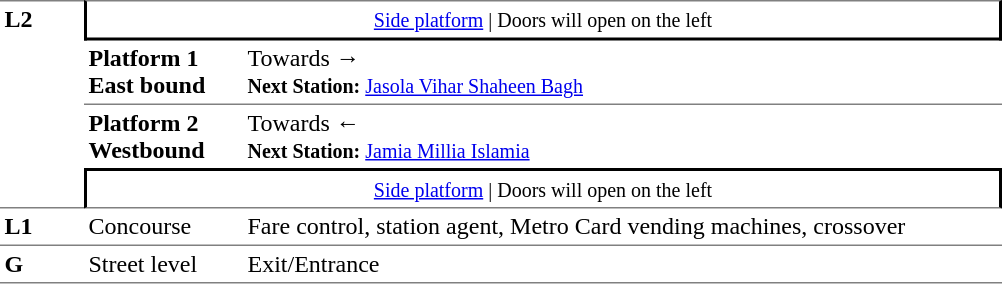<table table border=0 cellspacing=0 cellpadding=3>
<tr>
<td style="border-top:solid 1px grey;border-bottom:solid 1px grey;" width=50 rowspan=4 valign=top><strong>L2</strong></td>
<td style="border-top:solid 1px grey;border-right:solid 2px black;border-left:solid 2px black;border-bottom:solid 2px black;text-align:center;" colspan=2><small><a href='#'>Side platform</a> | Doors will open on the left </small></td>
</tr>
<tr>
<td style="border-bottom:solid 1px grey;" width=100><span><strong>Platform 1</strong><br><strong>East bound</strong></span></td>
<td style="border-bottom:solid 1px grey;" width=500>Towards → <br><small><strong>Next Station:</strong> <a href='#'>Jasola Vihar Shaheen Bagh</a></small></td>
</tr>
<tr>
<td><span><strong>Platform 2</strong><br><strong>Westbound</strong></span></td>
<td><span></span>Towards ← <br><small><strong>Next Station:</strong> <a href='#'>Jamia Millia Islamia</a></small></td>
</tr>
<tr>
<td style="border-top:solid 2px black;border-right:solid 2px black;border-left:solid 2px black;border-bottom:solid 1px grey;text-align:center;" colspan=2><small><a href='#'>Side platform</a> | Doors will open on the left </small></td>
</tr>
<tr>
<td valign=top><strong>L1</strong></td>
<td valign=top>Concourse</td>
<td valign=top>Fare control, station agent, Metro Card vending machines, crossover</td>
</tr>
<tr>
<td style="border-bottom:solid 1px grey;border-top:solid 1px grey;" width=50 valign=top><strong>G</strong></td>
<td style="border-top:solid 1px grey;border-bottom:solid 1px grey;" width=100 valign=top>Street level</td>
<td style="border-top:solid 1px grey;border-bottom:solid 1px grey;" width=500 valign=top>Exit/Entrance</td>
</tr>
<tr>
</tr>
</table>
